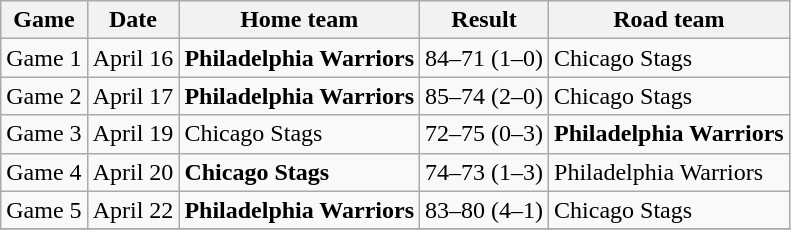<table class="wikitable">
<tr>
<th>Game</th>
<th>Date</th>
<th>Home team</th>
<th>Result</th>
<th>Road team</th>
</tr>
<tr>
<td>Game 1</td>
<td>April 16</td>
<td><strong>Philadelphia Warriors</strong></td>
<td>84–71 (1–0)</td>
<td>Chicago Stags</td>
</tr>
<tr>
<td>Game 2</td>
<td>April 17</td>
<td><strong>Philadelphia Warriors</strong></td>
<td>85–74 (2–0)</td>
<td>Chicago Stags</td>
</tr>
<tr>
<td>Game 3</td>
<td>April 19</td>
<td>Chicago Stags</td>
<td>72–75 (0–3)</td>
<td><strong>Philadelphia Warriors</strong></td>
</tr>
<tr>
<td>Game 4</td>
<td>April 20</td>
<td><strong>Chicago Stags</strong></td>
<td>74–73 (1–3)</td>
<td>Philadelphia Warriors</td>
</tr>
<tr>
<td>Game 5</td>
<td>April 22</td>
<td><strong>Philadelphia Warriors</strong></td>
<td>83–80 (4–1)</td>
<td>Chicago Stags</td>
</tr>
<tr>
</tr>
</table>
